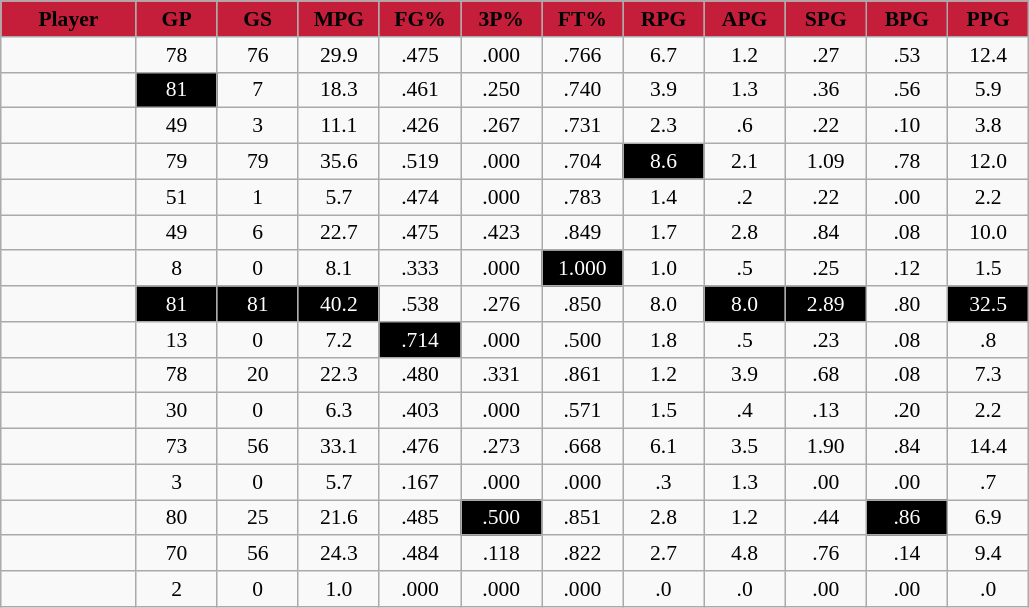<table class="wikitable sortable" style="font-size:90%; text-align:center;">
<tr>
<th style="background:#C41E3A;color:black;" width="10%">Player</th>
<th style="background:#C41E3A;color:black;" width="6%">GP</th>
<th style="background:#C41E3A;color:black;" width="6%">GS</th>
<th style="background:#C41E3A;color:black;" width="6%">MPG</th>
<th style="background:#C41E3A;color:black;" width="6%">FG%</th>
<th style="background:#C41E3A;color:black;" width="6%">3P%</th>
<th style="background:#C41E3A;color:black;" width="6%">FT%</th>
<th style="background:#C41E3A;color:black;" width="6%">RPG</th>
<th style="background:#C41E3A;color:black;" width="6%">APG</th>
<th style="background:#C41E3A;color:black;" width="6%">SPG</th>
<th style="background:#C41E3A;color:black;" width="6%">BPG</th>
<th style="background:#C41E3A;color:black;" width="6%">PPG</th>
</tr>
<tr>
<td></td>
<td>78</td>
<td>76</td>
<td>29.9</td>
<td>.475</td>
<td>.000</td>
<td>.766</td>
<td>6.7</td>
<td>1.2</td>
<td>.27</td>
<td>.53</td>
<td>12.4</td>
</tr>
<tr>
<td></td>
<td style="background:black;color:white;">81</td>
<td>7</td>
<td>18.3</td>
<td>.461</td>
<td>.250</td>
<td>.740</td>
<td>3.9</td>
<td>1.3</td>
<td>.36</td>
<td>.56</td>
<td>5.9</td>
</tr>
<tr>
<td></td>
<td>49</td>
<td>3</td>
<td>11.1</td>
<td>.426</td>
<td>.267</td>
<td>.731</td>
<td>2.3</td>
<td>.6</td>
<td>.22</td>
<td>.10</td>
<td>3.8</td>
</tr>
<tr>
<td></td>
<td>79</td>
<td>79</td>
<td>35.6</td>
<td>.519</td>
<td>.000</td>
<td>.704</td>
<td style="background:black;color:white;">8.6</td>
<td>2.1</td>
<td>1.09</td>
<td>.78</td>
<td>12.0</td>
</tr>
<tr>
<td></td>
<td>51</td>
<td>1</td>
<td>5.7</td>
<td>.474</td>
<td>.000</td>
<td>.783</td>
<td>1.4</td>
<td>.2</td>
<td>.22</td>
<td>.00</td>
<td>2.2</td>
</tr>
<tr>
<td></td>
<td>49</td>
<td>6</td>
<td>22.7</td>
<td>.475</td>
<td>.423</td>
<td>.849</td>
<td>1.7</td>
<td>2.8</td>
<td>.84</td>
<td>.08</td>
<td>10.0</td>
</tr>
<tr>
<td></td>
<td>8</td>
<td>0</td>
<td>8.1</td>
<td>.333</td>
<td>.000</td>
<td style="background:black;color:white;">1.000</td>
<td>1.0</td>
<td>.5</td>
<td>.25</td>
<td>.12</td>
<td>1.5</td>
</tr>
<tr>
<td></td>
<td style="background:black;color:white;">81</td>
<td style="background:black;color:white;">81</td>
<td style="background:black;color:white;">40.2</td>
<td>.538</td>
<td>.276</td>
<td>.850</td>
<td>8.0</td>
<td style="background:black;color:white;">8.0</td>
<td style="background:black;color:white;">2.89</td>
<td>.80</td>
<td style="background:black;color:white;">32.5</td>
</tr>
<tr>
<td></td>
<td>13</td>
<td>0</td>
<td>7.2</td>
<td style="background:black;color:white;">.714</td>
<td>.000</td>
<td>.500</td>
<td>1.8</td>
<td>.5</td>
<td>.23</td>
<td>.08</td>
<td>.8</td>
</tr>
<tr>
<td></td>
<td>78</td>
<td>20</td>
<td>22.3</td>
<td>.480</td>
<td>.331</td>
<td>.861</td>
<td>1.2</td>
<td>3.9</td>
<td>.68</td>
<td>.08</td>
<td>7.3</td>
</tr>
<tr>
<td></td>
<td>30</td>
<td>0</td>
<td>6.3</td>
<td>.403</td>
<td>.000</td>
<td>.571</td>
<td>1.5</td>
<td>.4</td>
<td>.13</td>
<td>.20</td>
<td>2.2</td>
</tr>
<tr>
<td></td>
<td>73</td>
<td>56</td>
<td>33.1</td>
<td>.476</td>
<td>.273</td>
<td>.668</td>
<td>6.1</td>
<td>3.5</td>
<td>1.90</td>
<td>.84</td>
<td>14.4</td>
</tr>
<tr>
<td></td>
<td>3</td>
<td>0</td>
<td>5.7</td>
<td>.167</td>
<td>.000</td>
<td>.000</td>
<td>.3</td>
<td>1.3</td>
<td>.00</td>
<td>.00</td>
<td>.7</td>
</tr>
<tr>
<td></td>
<td>80</td>
<td>25</td>
<td>21.6</td>
<td>.485</td>
<td style="background:black;color:white;">.500</td>
<td>.851</td>
<td>2.8</td>
<td>1.2</td>
<td>.44</td>
<td style="background:black;color:white;">.86</td>
<td>6.9</td>
</tr>
<tr>
<td></td>
<td>70</td>
<td>56</td>
<td>24.3</td>
<td>.484</td>
<td>.118</td>
<td>.822</td>
<td>2.7</td>
<td>4.8</td>
<td>.76</td>
<td>.14</td>
<td>9.4</td>
</tr>
<tr>
<td></td>
<td>2</td>
<td>0</td>
<td>1.0</td>
<td>.000</td>
<td>.000</td>
<td>.000</td>
<td>.0</td>
<td>.0</td>
<td>.00</td>
<td>.00</td>
<td>.0</td>
</tr>
</table>
